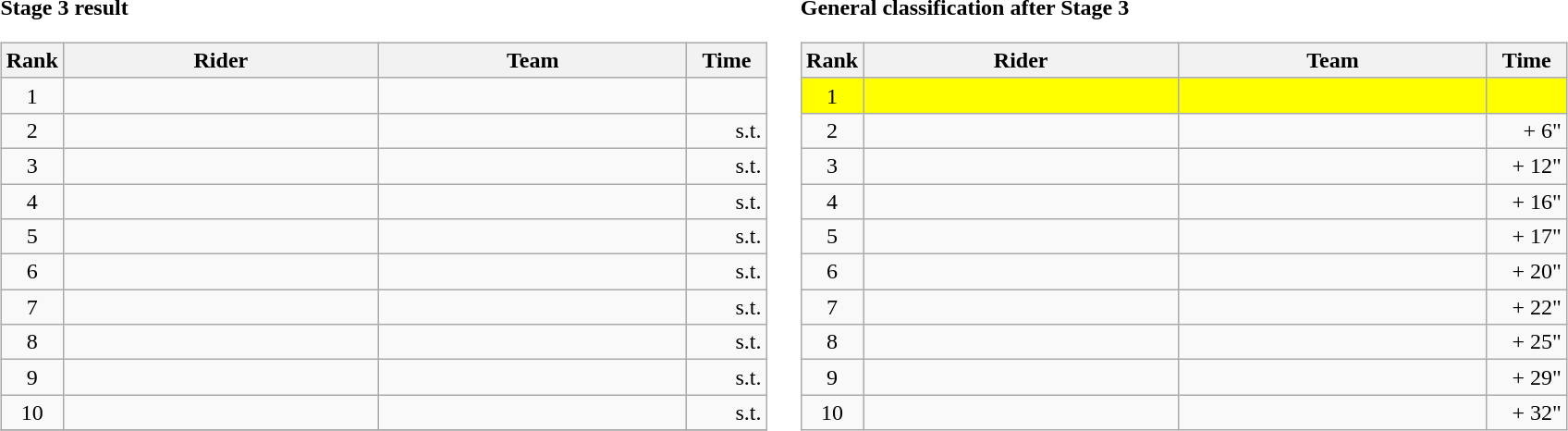<table>
<tr>
<td><strong>Stage 3 result</strong><br><table class="wikitable">
<tr>
<th width="8">Rank</th>
<th width="220">Rider</th>
<th width="215">Team</th>
<th width="50">Time</th>
</tr>
<tr>
<td style="text-align:center;">1</td>
<td></td>
<td></td>
<td align="right"></td>
</tr>
<tr>
<td style="text-align:center;">2</td>
<td></td>
<td></td>
<td align="right">s.t.</td>
</tr>
<tr>
<td style="text-align:center;">3</td>
<td></td>
<td></td>
<td align="right">s.t.</td>
</tr>
<tr>
<td style="text-align:center;">4</td>
<td></td>
<td></td>
<td align="right">s.t.</td>
</tr>
<tr>
<td style="text-align:center;">5</td>
<td></td>
<td></td>
<td align="right">s.t.</td>
</tr>
<tr>
<td style="text-align:center;">6</td>
<td></td>
<td></td>
<td align="right">s.t.</td>
</tr>
<tr>
<td style="text-align:center;">7</td>
<td></td>
<td></td>
<td align="right">s.t.</td>
</tr>
<tr>
<td style="text-align:center;">8</td>
<td></td>
<td></td>
<td align="right">s.t.</td>
</tr>
<tr>
<td style="text-align:center;">9</td>
<td><s></s> </td>
<td></td>
<td align="right">s.t.</td>
</tr>
<tr>
<td style="text-align:center;">10</td>
<td></td>
<td></td>
<td align="right">s.t.</td>
</tr>
<tr>
</tr>
</table>
</td>
<td></td>
<td><strong>General classification after Stage 3</strong><br><table class="wikitable">
<tr>
<th width="8">Rank</th>
<th width="220">Rider</th>
<th width="215">Team</th>
<th width="50">Time</th>
</tr>
<tr bgcolor=Yellow>
<td style="text-align:center;">1</td>
<td><s></s> </td>
<td></td>
<td align="right"></td>
</tr>
<tr>
<td style="text-align:center;">2</td>
<td></td>
<td></td>
<td align="right">+ 6"</td>
</tr>
<tr>
<td style="text-align:center;">3</td>
<td></td>
<td></td>
<td align="right">+ 12"</td>
</tr>
<tr>
<td style="text-align:center;">4</td>
<td></td>
<td></td>
<td align="right">+ 16"</td>
</tr>
<tr>
<td style="text-align:center;">5</td>
<td></td>
<td></td>
<td align="right">+ 17"</td>
</tr>
<tr>
<td style="text-align:center;">6</td>
<td></td>
<td></td>
<td align="right">+ 20"</td>
</tr>
<tr>
<td style="text-align:center;">7</td>
<td></td>
<td></td>
<td align="right">+ 22"</td>
</tr>
<tr>
<td style="text-align:center;">8</td>
<td></td>
<td></td>
<td align="right">+ 25"</td>
</tr>
<tr>
<td style="text-align:center;">9</td>
<td></td>
<td></td>
<td align="right">+ 29"</td>
</tr>
<tr>
<td style="text-align:center;">10</td>
<td></td>
<td></td>
<td align="right">+ 32"</td>
</tr>
</table>
</td>
</tr>
</table>
